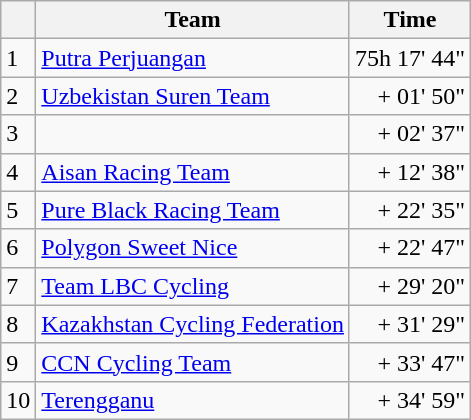<table class=wikitable>
<tr>
<th></th>
<th>Team</th>
<th>Time</th>
</tr>
<tr>
<td>1</td>
<td><a href='#'>Putra Perjuangan</a></td>
<td align=right>75h 17' 44"</td>
</tr>
<tr>
<td>2</td>
<td><a href='#'>Uzbekistan Suren Team</a></td>
<td align=right>+ 01' 50"</td>
</tr>
<tr>
<td>3</td>
<td></td>
<td align=right>+ 02' 37"</td>
</tr>
<tr>
<td>4</td>
<td><a href='#'>Aisan Racing Team</a></td>
<td align=right>+ 12' 38"</td>
</tr>
<tr>
<td>5</td>
<td><a href='#'>Pure Black Racing Team</a></td>
<td align=right>+ 22' 35"</td>
</tr>
<tr>
<td>6</td>
<td><a href='#'>Polygon Sweet Nice</a></td>
<td align=right>+ 22' 47"</td>
</tr>
<tr>
<td>7</td>
<td><a href='#'>Team LBC Cycling</a></td>
<td align=right>+ 29' 20"</td>
</tr>
<tr>
<td>8</td>
<td><a href='#'>Kazakhstan Cycling Federation</a></td>
<td align=right>+ 31' 29"</td>
</tr>
<tr>
<td>9</td>
<td><a href='#'>CCN Cycling Team</a></td>
<td align=right>+ 33' 47"</td>
</tr>
<tr>
<td>10</td>
<td><a href='#'>Terengganu</a></td>
<td align=right>+ 34' 59"</td>
</tr>
</table>
